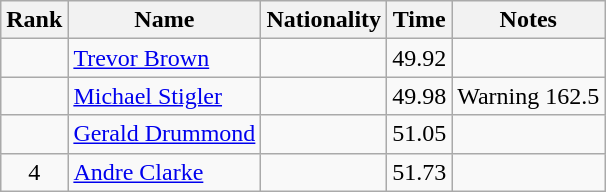<table class="wikitable sortable" style="text-align:center">
<tr>
<th>Rank</th>
<th>Name</th>
<th>Nationality</th>
<th>Time</th>
<th>Notes</th>
</tr>
<tr>
<td></td>
<td align=left><a href='#'>Trevor Brown</a></td>
<td align=left></td>
<td>49.92</td>
<td></td>
</tr>
<tr>
<td></td>
<td align=left><a href='#'>Michael Stigler</a></td>
<td align=left></td>
<td>49.98</td>
<td>Warning 162.5</td>
</tr>
<tr>
<td></td>
<td align=left><a href='#'>Gerald Drummond</a></td>
<td align=left></td>
<td>51.05</td>
<td></td>
</tr>
<tr>
<td>4</td>
<td align=left><a href='#'>Andre Clarke</a></td>
<td align=left></td>
<td>51.73</td>
<td></td>
</tr>
</table>
